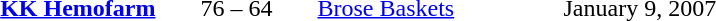<table style="text-align:center">
<tr>
<th width=160></th>
<th width=100></th>
<th width=160></th>
<th width=200></th>
</tr>
<tr>
<td align=right><strong><a href='#'>KK Hemofarm</a></strong> </td>
<td>76 – 64</td>
<td align=left> <a href='#'>Brose Baskets</a></td>
<td align=left>January 9, 2007</td>
</tr>
</table>
